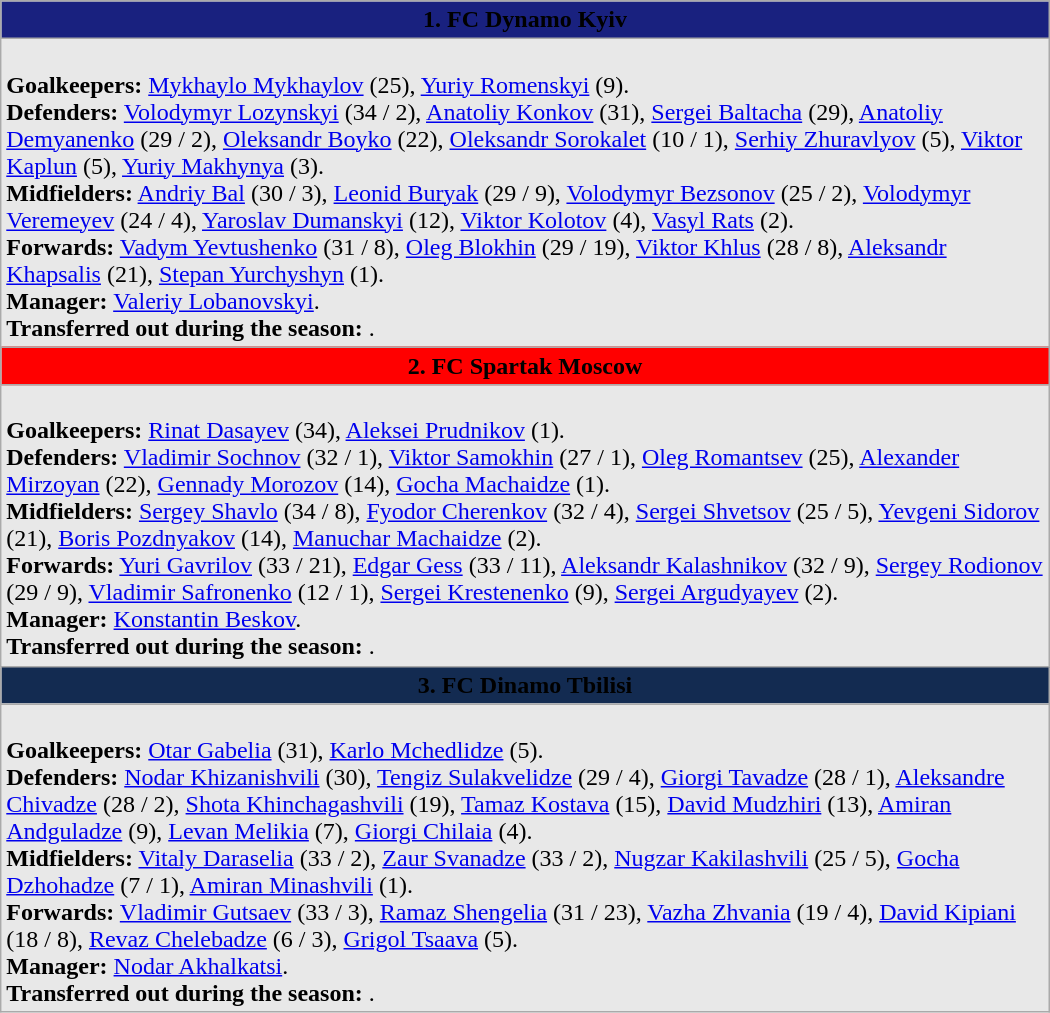<table class="wikitable" Width="700">
<tr bgcolor="#19217F">
<td align="center" width="700"><span> <strong>1. FC Dynamo Kyiv</strong> </span></td>
</tr>
<tr bgcolor="#E8E8E8">
<td align="left" width="700"><br><strong>Goalkeepers:</strong> <a href='#'>Mykhaylo Mykhaylov</a> (25), <a href='#'>Yuriy Romenskyi</a> (9).<br>
<strong>Defenders:</strong> <a href='#'>Volodymyr Lozynskyi</a> (34 / 2), <a href='#'>Anatoliy Konkov</a> (31), <a href='#'>Sergei Baltacha</a> (29), <a href='#'>Anatoliy Demyanenko</a> (29 / 2), <a href='#'>Oleksandr Boyko</a> (22), <a href='#'>Oleksandr Sorokalet</a> (10 / 1), <a href='#'>Serhiy Zhuravlyov</a> (5), <a href='#'>Viktor Kaplun</a> (5), <a href='#'>Yuriy Makhynya</a> (3).<br>
<strong>Midfielders:</strong> <a href='#'>Andriy Bal</a> (30 / 3), <a href='#'>Leonid Buryak</a> (29 / 9), <a href='#'>Volodymyr Bezsonov</a> (25 / 2), <a href='#'>Volodymyr Veremeyev</a> (24 / 4), <a href='#'>Yaroslav Dumanskyi</a> (12), <a href='#'>Viktor Kolotov</a> (4), <a href='#'>Vasyl Rats</a> (2).<br>
<strong>Forwards:</strong> <a href='#'>Vadym Yevtushenko</a> (31 / 8), <a href='#'>Oleg Blokhin</a> (29 / 19), <a href='#'>Viktor Khlus</a> (28 / 8), <a href='#'>Aleksandr Khapsalis</a> (21), <a href='#'>Stepan Yurchyshyn</a> (1).<br><strong>Manager:</strong> <a href='#'>Valeriy Lobanovskyi</a>.<br><strong>Transferred out during the season:</strong> .</td>
</tr>
<tr bgcolor="#FF0000">
<td align="center" width="700"><span> <strong>2. FC Spartak Moscow</strong> </span></td>
</tr>
<tr bgcolor="#E8E8E8">
<td align="left" width="700"><br><strong>Goalkeepers:</strong> <a href='#'>Rinat Dasayev</a> (34), <a href='#'>Aleksei Prudnikov</a> (1).<br>
<strong>Defenders:</strong> <a href='#'>Vladimir Sochnov</a> (32 / 1), <a href='#'>Viktor Samokhin</a> (27 / 1), <a href='#'>Oleg Romantsev</a> (25), <a href='#'>Alexander Mirzoyan</a> (22), <a href='#'>Gennady Morozov</a> (14), <a href='#'>Gocha Machaidze</a> (1).<br>
<strong>Midfielders:</strong> <a href='#'>Sergey Shavlo</a> (34 / 8), <a href='#'>Fyodor Cherenkov</a> (32 / 4), <a href='#'>Sergei Shvetsov</a> (25 / 5), <a href='#'>Yevgeni Sidorov</a> (21), <a href='#'>Boris Pozdnyakov</a> (14), <a href='#'>Manuchar Machaidze</a> (2).<br>
<strong>Forwards:</strong> <a href='#'>Yuri Gavrilov</a> (33 / 21), <a href='#'>Edgar Gess</a> (33 / 11), <a href='#'>Aleksandr Kalashnikov</a> (32 / 9), <a href='#'>Sergey Rodionov</a> (29 / 9), <a href='#'>Vladimir Safronenko</a> (12 / 1), <a href='#'>Sergei Krestenenko</a> (9), <a href='#'>Sergei Argudyayev</a> (2).<br><strong>Manager:</strong> <a href='#'>Konstantin Beskov</a>.<br><strong>Transferred out during the season:</strong> .</td>
</tr>
<tr bgcolor="#132b51">
<td align="center" width="700"><span> <strong>3. FC Dinamo Tbilisi</strong> </span></td>
</tr>
<tr bgcolor="#E8E8E8">
<td align="left" width="700"><br><strong>Goalkeepers:</strong> <a href='#'>Otar Gabelia</a> (31), <a href='#'>Karlo Mchedlidze</a> (5).<br>
<strong>Defenders:</strong> <a href='#'>Nodar Khizanishvili</a> (30), <a href='#'>Tengiz Sulakvelidze</a> (29 / 4), <a href='#'>Giorgi Tavadze</a> (28 / 1), <a href='#'>Aleksandre Chivadze</a> (28 / 2), <a href='#'>Shota Khinchagashvili</a> (19), <a href='#'>Tamaz Kostava</a> (15), <a href='#'>David Mudzhiri</a> (13), <a href='#'>Amiran Andguladze</a> (9), <a href='#'>Levan Melikia</a> (7), <a href='#'>Giorgi Chilaia</a> (4).<br>
<strong>Midfielders:</strong> <a href='#'>Vitaly Daraselia</a> (33 / 2), <a href='#'>Zaur Svanadze</a> (33 / 2), <a href='#'>Nugzar Kakilashvili</a> (25 / 5), <a href='#'>Gocha Dzhohadze</a> (7 / 1), <a href='#'>Amiran Minashvili</a> (1).<br>
<strong>Forwards:</strong> <a href='#'>Vladimir Gutsaev</a> (33 / 3), <a href='#'>Ramaz Shengelia</a> (31 / 23), <a href='#'>Vazha Zhvania</a> (19 / 4), <a href='#'>David Kipiani</a> (18 / 8), <a href='#'>Revaz Chelebadze</a> (6 / 3), <a href='#'>Grigol Tsaava</a> (5).<br><strong>Manager:</strong> <a href='#'>Nodar Akhalkatsi</a>.<br><strong>Transferred out during the season:</strong> .</td>
</tr>
</table>
